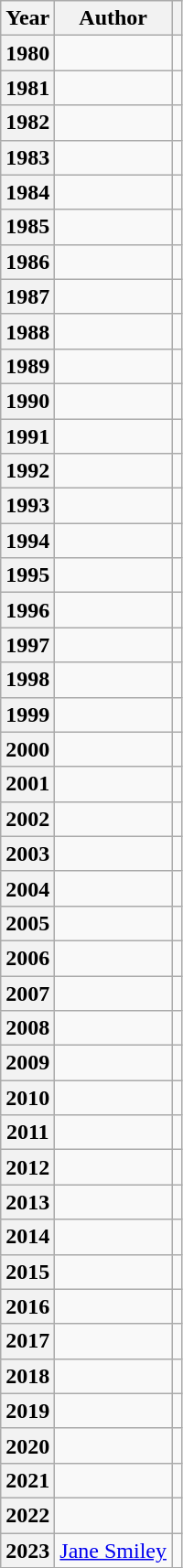<table class="wikitable sortable mw-collapsible">
<tr>
<th scope="col">Year</th>
<th scope="col">Author</th>
<th scope="col"></th>
</tr>
<tr>
<th>1980</th>
<td></td>
<td></td>
</tr>
<tr>
<th>1981</th>
<td></td>
<td></td>
</tr>
<tr>
<th>1982</th>
<td></td>
<td></td>
</tr>
<tr>
<th>1983</th>
<td></td>
<td></td>
</tr>
<tr>
<th>1984</th>
<td></td>
<td></td>
</tr>
<tr>
<th>1985</th>
<td></td>
<td></td>
</tr>
<tr>
<th>1986</th>
<td></td>
<td></td>
</tr>
<tr>
<th>1987</th>
<td></td>
<td></td>
</tr>
<tr>
<th>1988</th>
<td></td>
<td></td>
</tr>
<tr>
<th>1989</th>
<td></td>
<td></td>
</tr>
<tr>
<th>1990</th>
<td></td>
<td></td>
</tr>
<tr>
<th>1991</th>
<td></td>
<td></td>
</tr>
<tr>
<th>1992</th>
<td></td>
<td></td>
</tr>
<tr>
<th>1993</th>
<td></td>
<td></td>
</tr>
<tr>
<th>1994</th>
<td></td>
<td></td>
</tr>
<tr>
<th>1995</th>
<td></td>
<td></td>
</tr>
<tr>
<th>1996</th>
<td></td>
<td></td>
</tr>
<tr>
<th>1997</th>
<td></td>
<td></td>
</tr>
<tr>
<th>1998</th>
<td></td>
<td></td>
</tr>
<tr>
<th>1999</th>
<td></td>
<td></td>
</tr>
<tr>
<th>2000</th>
<td></td>
<td></td>
</tr>
<tr>
<th>2001</th>
<td></td>
<td></td>
</tr>
<tr>
<th>2002</th>
<td></td>
<td></td>
</tr>
<tr>
<th>2003</th>
<td></td>
<td></td>
</tr>
<tr>
<th>2004</th>
<td></td>
<td></td>
</tr>
<tr>
<th>2005</th>
<td></td>
<td></td>
</tr>
<tr>
<th>2006</th>
<td></td>
<td></td>
</tr>
<tr>
<th>2007</th>
<td></td>
<td></td>
</tr>
<tr>
<th>2008</th>
<td></td>
<td></td>
</tr>
<tr>
<th>2009</th>
<td></td>
<td></td>
</tr>
<tr>
<th>2010</th>
<td></td>
<td></td>
</tr>
<tr>
<th>2011</th>
<td></td>
<td></td>
</tr>
<tr>
<th>2012</th>
<td></td>
<td></td>
</tr>
<tr>
<th>2013</th>
<td></td>
<td></td>
</tr>
<tr>
<th>2014</th>
<td></td>
<td></td>
</tr>
<tr>
<th>2015</th>
<td></td>
<td></td>
</tr>
<tr>
<th>2016</th>
<td></td>
<td></td>
</tr>
<tr>
<th>2017</th>
<td></td>
<td></td>
</tr>
<tr>
<th>2018</th>
<td></td>
<td></td>
</tr>
<tr>
<th>2019</th>
<td></td>
<td></td>
</tr>
<tr>
<th>2020</th>
<td></td>
<td></td>
</tr>
<tr>
<th>2021</th>
<td></td>
<td></td>
</tr>
<tr>
<th>2022</th>
<td></td>
<td></td>
</tr>
<tr>
<th>2023</th>
<td><a href='#'>Jane Smiley</a></td>
<td></td>
</tr>
</table>
